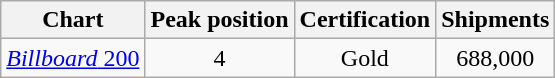<table class="wikitable">
<tr>
<th>Chart</th>
<th>Peak position</th>
<th>Certification</th>
<th>Shipments</th>
</tr>
<tr>
<td><a href='#'><em>Billboard</em> 200</a></td>
<td align="center">4</td>
<td align="center">Gold</td>
<td align="center">688,000</td>
</tr>
</table>
